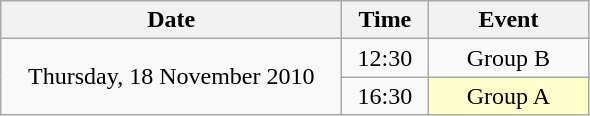<table class = "wikitable" style="text-align:center;">
<tr>
<th width=220>Date</th>
<th width=50>Time</th>
<th width=100>Event</th>
</tr>
<tr>
<td rowspan=2>Thursday, 18 November 2010</td>
<td>12:30</td>
<td>Group B</td>
</tr>
<tr>
<td>16:30</td>
<td bgcolor=ffffcc>Group A</td>
</tr>
</table>
